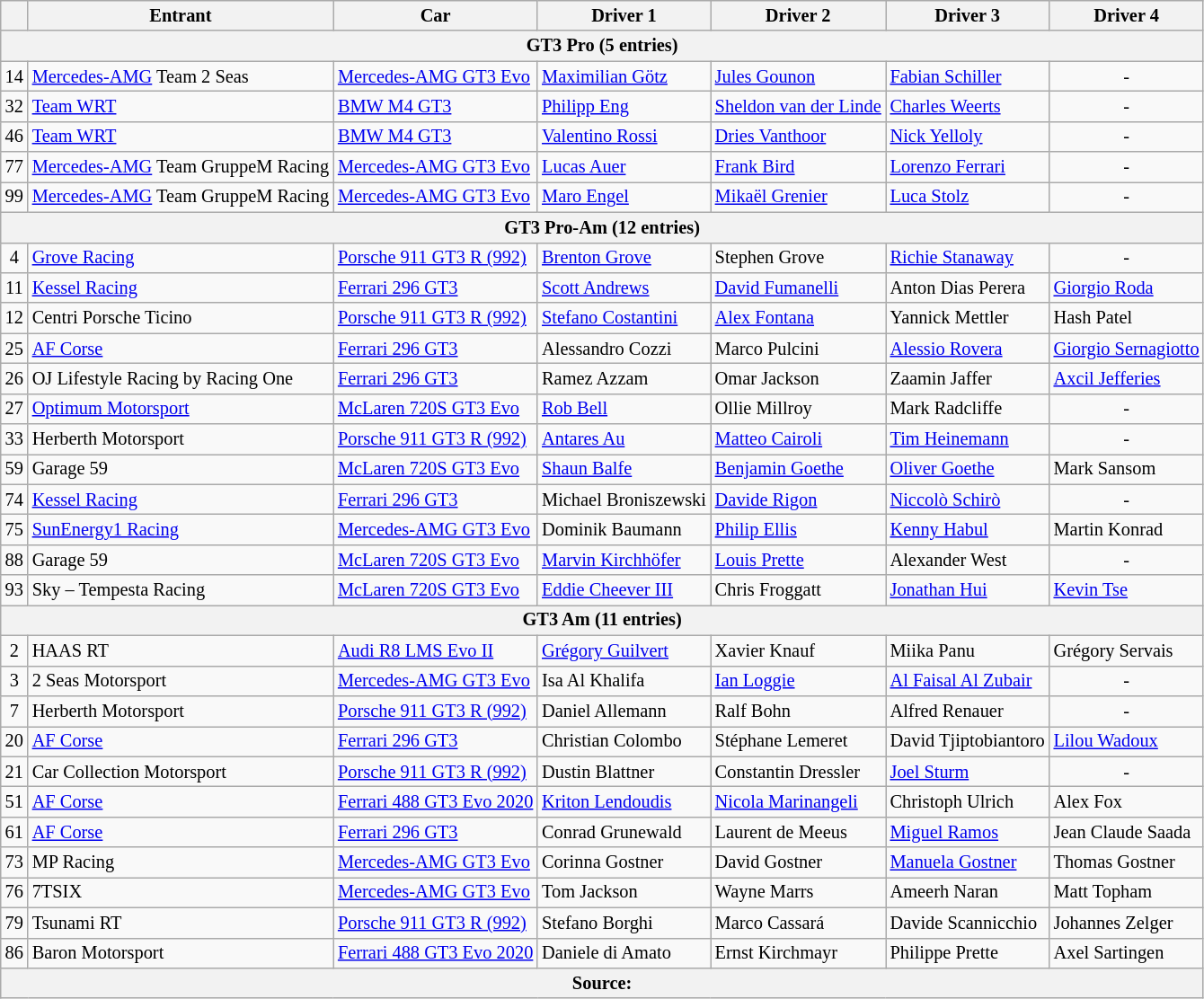<table class="wikitable" style="font-size: 85%;">
<tr>
<th></th>
<th>Entrant</th>
<th>Car</th>
<th>Driver 1</th>
<th>Driver 2</th>
<th>Driver 3</th>
<th>Driver 4</th>
</tr>
<tr>
<th colspan="7">GT3 Pro (5 entries)</th>
</tr>
<tr>
<td align="center">14</td>
<td> <a href='#'>Mercedes-AMG</a> Team 2 Seas</td>
<td><a href='#'>Mercedes-AMG GT3 Evo</a></td>
<td> <a href='#'>Maximilian Götz</a></td>
<td> <a href='#'>Jules Gounon</a></td>
<td> <a href='#'>Fabian Schiller</a></td>
<td align="center">-</td>
</tr>
<tr>
<td align="center">32</td>
<td> <a href='#'>Team WRT</a></td>
<td><a href='#'>BMW M4 GT3</a></td>
<td> <a href='#'>Philipp Eng</a></td>
<td> <a href='#'>Sheldon van der Linde</a></td>
<td> <a href='#'>Charles Weerts</a></td>
<td align="center">-</td>
</tr>
<tr>
<td align="center">46</td>
<td> <a href='#'>Team WRT</a></td>
<td><a href='#'>BMW M4 GT3</a></td>
<td> <a href='#'>Valentino Rossi</a></td>
<td> <a href='#'>Dries Vanthoor</a></td>
<td> <a href='#'>Nick Yelloly</a></td>
<td align="center">-</td>
</tr>
<tr>
<td align="center">77</td>
<td> <a href='#'>Mercedes-AMG</a> Team GruppeM Racing</td>
<td><a href='#'>Mercedes-AMG GT3 Evo</a></td>
<td> <a href='#'>Lucas Auer</a></td>
<td> <a href='#'>Frank Bird</a></td>
<td> <a href='#'>Lorenzo Ferrari</a></td>
<td align="center">-</td>
</tr>
<tr>
<td align="center">99</td>
<td> <a href='#'>Mercedes-AMG</a> Team GruppeM Racing</td>
<td><a href='#'>Mercedes-AMG GT3 Evo</a></td>
<td> <a href='#'>Maro Engel</a></td>
<td> <a href='#'>Mikaël Grenier</a></td>
<td> <a href='#'>Luca Stolz</a></td>
<td align="center">-</td>
</tr>
<tr>
<th colspan="7">GT3 Pro-Am (12 entries)</th>
</tr>
<tr>
<td align="center">4</td>
<td> <a href='#'>Grove Racing</a></td>
<td><a href='#'>Porsche 911 GT3 R (992)</a></td>
<td> <a href='#'>Brenton Grove</a></td>
<td> Stephen Grove</td>
<td> <a href='#'>Richie Stanaway</a></td>
<td align="center">-</td>
</tr>
<tr>
<td align="center">11</td>
<td> <a href='#'>Kessel Racing</a></td>
<td><a href='#'>Ferrari 296 GT3</a></td>
<td> <a href='#'>Scott Andrews</a></td>
<td> <a href='#'>David Fumanelli</a></td>
<td> Anton Dias Perera</td>
<td> <a href='#'>Giorgio Roda</a></td>
</tr>
<tr>
<td align="center">12</td>
<td> Centri Porsche Ticino</td>
<td><a href='#'>Porsche 911 GT3 R (992)</a></td>
<td> <a href='#'>Stefano Costantini</a></td>
<td> <a href='#'>Alex Fontana</a></td>
<td> Yannick Mettler</td>
<td> Hash Patel</td>
</tr>
<tr>
<td align="center">25</td>
<td> <a href='#'>AF Corse</a></td>
<td><a href='#'>Ferrari 296 GT3</a></td>
<td> Alessandro Cozzi</td>
<td> Marco Pulcini</td>
<td> <a href='#'>Alessio Rovera</a></td>
<td> <a href='#'>Giorgio Sernagiotto</a></td>
</tr>
<tr>
<td align="center">26</td>
<td> OJ Lifestyle Racing by Racing One</td>
<td><a href='#'>Ferrari 296 GT3</a></td>
<td> Ramez Azzam</td>
<td> Omar Jackson</td>
<td> Zaamin Jaffer</td>
<td> <a href='#'>Axcil Jefferies</a></td>
</tr>
<tr>
<td align="center">27</td>
<td> <a href='#'>Optimum Motorsport</a></td>
<td><a href='#'>McLaren 720S GT3 Evo</a></td>
<td> <a href='#'>Rob Bell</a></td>
<td> Ollie Millroy</td>
<td> Mark Radcliffe</td>
<td align="center">-</td>
</tr>
<tr>
<td align="center">33</td>
<td> Herberth Motorsport</td>
<td><a href='#'>Porsche 911 GT3 R (992)</a></td>
<td> <a href='#'>Antares Au</a></td>
<td> <a href='#'>Matteo Cairoli</a></td>
<td> <a href='#'>Tim Heinemann</a></td>
<td align="center">-</td>
</tr>
<tr>
<td align="center">59</td>
<td> Garage 59</td>
<td><a href='#'>McLaren 720S GT3 Evo</a></td>
<td> <a href='#'>Shaun Balfe</a></td>
<td> <a href='#'>Benjamin Goethe</a></td>
<td> <a href='#'>Oliver Goethe</a></td>
<td> Mark Sansom</td>
</tr>
<tr>
<td align="center">74</td>
<td> <a href='#'>Kessel Racing</a></td>
<td><a href='#'>Ferrari 296 GT3</a></td>
<td> Michael Broniszewski</td>
<td> <a href='#'>Davide Rigon</a></td>
<td> <a href='#'>Niccolò Schirò</a></td>
<td align="center">-</td>
</tr>
<tr>
<td align="center">75</td>
<td> <a href='#'>SunEnergy1 Racing</a></td>
<td><a href='#'>Mercedes-AMG GT3 Evo</a></td>
<td> Dominik Baumann</td>
<td> <a href='#'>Philip Ellis</a></td>
<td> <a href='#'>Kenny Habul</a></td>
<td> Martin Konrad</td>
</tr>
<tr>
<td align="center">88</td>
<td> Garage 59</td>
<td><a href='#'>McLaren 720S GT3 Evo</a></td>
<td> <a href='#'>Marvin Kirchhöfer</a></td>
<td> <a href='#'>Louis Prette</a></td>
<td> Alexander West</td>
<td align="center">-</td>
</tr>
<tr>
<td align="center">93</td>
<td> Sky – Tempesta Racing</td>
<td><a href='#'>McLaren 720S GT3 Evo</a></td>
<td> <a href='#'>Eddie Cheever III</a></td>
<td> Chris Froggatt</td>
<td> <a href='#'>Jonathan Hui</a></td>
<td> <a href='#'>Kevin Tse</a></td>
</tr>
<tr>
<th colspan="7">GT3 Am (11 entries)</th>
</tr>
<tr>
<td align="center">2</td>
<td> HAAS RT</td>
<td><a href='#'>Audi R8 LMS Evo II</a></td>
<td> <a href='#'>Grégory Guilvert</a></td>
<td> Xavier Knauf</td>
<td> Miika Panu</td>
<td> Grégory Servais</td>
</tr>
<tr>
<td align="center">3</td>
<td> 2 Seas Motorsport</td>
<td><a href='#'>Mercedes-AMG GT3 Evo</a></td>
<td> Isa Al Khalifa</td>
<td> <a href='#'>Ian Loggie</a></td>
<td> <a href='#'>Al Faisal Al Zubair</a></td>
<td align="center">-</td>
</tr>
<tr>
<td align="center">7</td>
<td> Herberth Motorsport</td>
<td><a href='#'>Porsche 911 GT3 R (992)</a></td>
<td> Daniel Allemann</td>
<td> Ralf Bohn</td>
<td> Alfred Renauer</td>
<td align="center">-</td>
</tr>
<tr>
<td align="center">20</td>
<td> <a href='#'>AF Corse</a></td>
<td><a href='#'>Ferrari 296 GT3</a></td>
<td> Christian Colombo</td>
<td> Stéphane Lemeret</td>
<td> David Tjiptobiantoro</td>
<td> <a href='#'>Lilou Wadoux</a></td>
</tr>
<tr>
<td align="center">21</td>
<td> Car Collection Motorsport</td>
<td><a href='#'>Porsche 911 GT3 R (992)</a></td>
<td> Dustin Blattner</td>
<td> Constantin Dressler</td>
<td> <a href='#'>Joel Sturm</a></td>
<td align="center">-</td>
</tr>
<tr>
<td align="center">51</td>
<td> <a href='#'>AF Corse</a></td>
<td><a href='#'>Ferrari 488 GT3 Evo 2020</a></td>
<td> <a href='#'>Kriton Lendoudis</a></td>
<td> <a href='#'>Nicola Marinangeli</a></td>
<td> Christoph Ulrich</td>
<td> Alex Fox</td>
</tr>
<tr>
<td align="center">61</td>
<td> <a href='#'>AF Corse</a></td>
<td><a href='#'>Ferrari 296 GT3</a></td>
<td> Conrad Grunewald</td>
<td> Laurent de Meeus</td>
<td> <a href='#'>Miguel Ramos</a></td>
<td> Jean Claude Saada</td>
</tr>
<tr>
<td align="center">73</td>
<td> MP Racing</td>
<td><a href='#'>Mercedes-AMG GT3 Evo</a></td>
<td> Corinna Gostner</td>
<td> David Gostner</td>
<td> <a href='#'>Manuela Gostner</a></td>
<td> Thomas Gostner</td>
</tr>
<tr>
<td align="center">76</td>
<td> 7TSIX</td>
<td><a href='#'>Mercedes-AMG GT3 Evo</a></td>
<td> Tom Jackson</td>
<td> Wayne Marrs</td>
<td> Ameerh Naran</td>
<td> Matt Topham</td>
</tr>
<tr>
<td align="center">79</td>
<td> Tsunami RT</td>
<td><a href='#'>Porsche 911 GT3 R (992)</a></td>
<td> Stefano Borghi</td>
<td> Marco Cassará</td>
<td> Davide Scannicchio</td>
<td> Johannes Zelger</td>
</tr>
<tr>
<td align="center">86</td>
<td> Baron Motorsport</td>
<td><a href='#'>Ferrari 488 GT3 Evo 2020</a></td>
<td> Daniele di Amato</td>
<td> Ernst Kirchmayr</td>
<td> Philippe Prette</td>
<td> Axel Sartingen</td>
</tr>
<tr>
<th colspan="7">Source: </th>
</tr>
</table>
